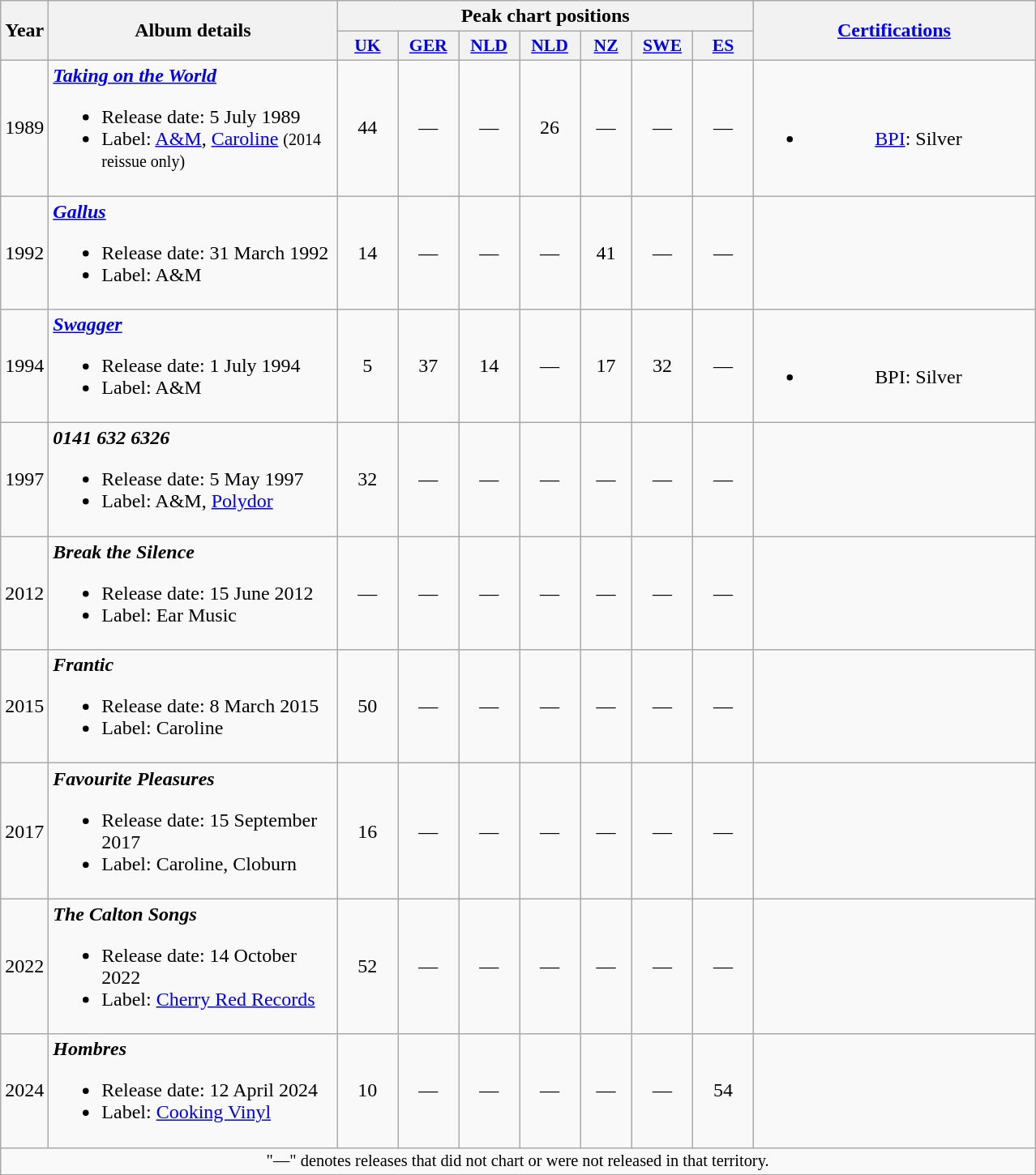<table class="wikitable" style="text-align: center;">
<tr>
<th rowspan="2">Year</th>
<th rowspan="2" width="230">Album details</th>
<th colspan="7">Peak chart positions</th>
<th scope="col" rowspan="2" style="width:14em;"><a href='#'>Certifications</a></th>
</tr>
<tr>
<th scope="col" style="width:3em;font-size:90%;"><a href='#'>UK</a><br></th>
<th scope="col" style="width:3em;font-size:90%;"><a href='#'>GER</a><br></th>
<th scope="col" style="width:3em;font-size:90%;"><a href='#'>NLD</a><br></th>
<th scope="col" style="width:3em;font-size:90%;"><a href='#'>NLD</a><br></th>
<th scope="col" style="width:2.5em;font-size:90%;"><a href='#'>NZ</a><br></th>
<th scope="col" style="width:3em;font-size:90%;"><a href='#'>SWE</a><br></th>
<th scope="col" style="width:3em;font-size:90%;"><a href='#'>ES</a><br></th>
</tr>
<tr>
<td>1989</td>
<td align="left"><strong><em><a href='#'>Taking on the World</a></em></strong><br><ul><li>Release date: 5 July 1989</li><li>Label: <a href='#'>A&M</a>, <a href='#'>Caroline</a> <small>(2014 reissue only)</small></li></ul></td>
<td>44</td>
<td>—</td>
<td>—</td>
<td>26</td>
<td>—</td>
<td>—</td>
<td>—</td>
<td><br><ul><li><a href='#'>BPI</a>: Silver</li></ul></td>
</tr>
<tr>
<td>1992</td>
<td align="left"><strong><em><a href='#'>Gallus</a></em></strong><br><ul><li>Release date: 31 March 1992</li><li>Label: A&M</li></ul></td>
<td>14</td>
<td>—</td>
<td>—</td>
<td>—</td>
<td>41</td>
<td>—</td>
<td>—</td>
<td></td>
</tr>
<tr>
<td>1994</td>
<td align="left"><strong><em><a href='#'>Swagger</a></em></strong><br><ul><li>Release date: 1 July 1994</li><li>Label: A&M</li></ul></td>
<td>5</td>
<td>37</td>
<td>14</td>
<td>—</td>
<td>17</td>
<td>32</td>
<td>—</td>
<td><br><ul><li>BPI: Silver</li></ul></td>
</tr>
<tr>
<td>1997</td>
<td align="left"><strong><em>0141 632 6326</em></strong><br><ul><li>Release date: 5 May 1997</li><li>Label: A&M, <a href='#'>Polydor</a></li></ul></td>
<td>32</td>
<td>—</td>
<td>—</td>
<td>—</td>
<td>—</td>
<td>—</td>
<td>—</td>
<td></td>
</tr>
<tr>
<td>2012</td>
<td align="left"><strong><em>Break the Silence</em></strong><br><ul><li>Release date: 15 June 2012</li><li>Label: Ear Music</li></ul></td>
<td>—</td>
<td>—</td>
<td>—</td>
<td>—</td>
<td>—</td>
<td>—</td>
<td>—</td>
<td></td>
</tr>
<tr>
<td>2015</td>
<td align="left"><strong><em>Frantic</em></strong><br><ul><li>Release date: 8 March 2015</li><li>Label: Caroline</li></ul></td>
<td>50</td>
<td>—</td>
<td>—</td>
<td>—</td>
<td>—</td>
<td>—</td>
<td>—</td>
<td></td>
</tr>
<tr>
<td>2017</td>
<td align="left"><strong><em>Favourite Pleasures</em></strong><br><ul><li>Release date: 15 September 2017</li><li>Label: Caroline, Cloburn</li></ul></td>
<td>16</td>
<td>—</td>
<td>—</td>
<td>—</td>
<td>—</td>
<td>—</td>
<td>—</td>
<td></td>
</tr>
<tr>
<td>2022</td>
<td align="left"><strong><em>The Calton Songs</em></strong><br><ul><li>Release date: 14 October 2022</li><li>Label: <a href='#'>Cherry Red Records</a></li></ul></td>
<td>52</td>
<td>—</td>
<td>—</td>
<td>—</td>
<td>—</td>
<td>—</td>
<td>—</td>
<td></td>
</tr>
<tr>
<td>2024</td>
<td align="left"><strong><em>Hombres</em></strong><br><ul><li>Release date: 12 April 2024</li><li>Label: <a href='#'>Cooking Vinyl</a></li></ul></td>
<td>10</td>
<td>—</td>
<td>—</td>
<td>—</td>
<td>—</td>
<td>—</td>
<td>54</td>
<td></td>
</tr>
<tr>
<td align="center" colspan="10" style="font-size: 85%">"—" denotes releases that did not chart or were not released in that territory.</td>
</tr>
</table>
